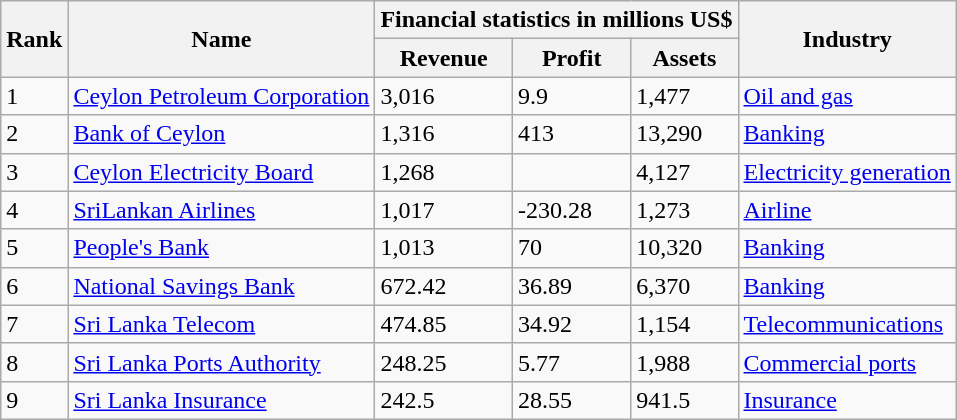<table class="wikitable sortable">
<tr>
<th rowspan="2">Rank</th>
<th rowspan="2">Name</th>
<th colspan="3">Financial statistics in millions US$</th>
<th rowspan="2">Industry</th>
</tr>
<tr>
<th>Revenue</th>
<th>Profit</th>
<th>Assets</th>
</tr>
<tr>
<td>1</td>
<td><a href='#'>Ceylon Petroleum Corporation</a></td>
<td>3,016</td>
<td>9.9</td>
<td>1,477</td>
<td><a href='#'>Oil and gas</a></td>
</tr>
<tr>
<td>2</td>
<td><a href='#'>Bank of Ceylon</a></td>
<td>1,316</td>
<td>413</td>
<td>13,290</td>
<td><a href='#'>Banking</a></td>
</tr>
<tr>
<td>3</td>
<td><a href='#'>Ceylon Electricity Board</a></td>
<td>1,268</td>
<td></td>
<td>4,127</td>
<td><a href='#'>Electricity generation</a></td>
</tr>
<tr>
<td>4</td>
<td><a href='#'>SriLankan Airlines</a></td>
<td>1,017</td>
<td>-230.28</td>
<td>1,273</td>
<td><a href='#'>Airline</a></td>
</tr>
<tr>
<td>5</td>
<td><a href='#'>People's Bank</a></td>
<td>1,013</td>
<td>70</td>
<td>10,320</td>
<td><a href='#'>Banking</a></td>
</tr>
<tr>
<td>6</td>
<td><a href='#'>National Savings Bank</a></td>
<td>672.42</td>
<td>36.89</td>
<td>6,370</td>
<td><a href='#'>Banking</a></td>
</tr>
<tr>
<td>7</td>
<td><a href='#'>Sri Lanka Telecom</a></td>
<td>474.85</td>
<td>34.92</td>
<td>1,154</td>
<td><a href='#'>Telecommunications</a></td>
</tr>
<tr>
<td>8</td>
<td><a href='#'>Sri Lanka Ports Authority</a></td>
<td>248.25</td>
<td>5.77</td>
<td>1,988</td>
<td><a href='#'>Commercial ports</a></td>
</tr>
<tr>
<td>9</td>
<td><a href='#'>Sri Lanka Insurance</a></td>
<td>242.5</td>
<td>28.55</td>
<td>941.5</td>
<td><a href='#'>Insurance</a></td>
</tr>
</table>
